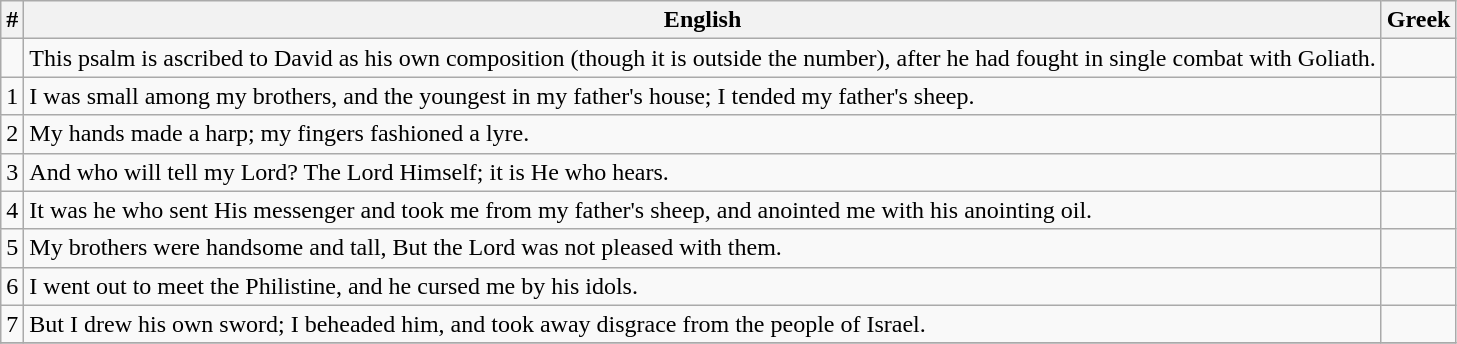<table class=wikitable>
<tr>
<th>#</th>
<th>English</th>
<th>Greek</th>
</tr>
<tr>
<td style="text-align:right"></td>
<td>This psalm is ascribed to David as his own composition (though it is outside the number), after he had fought in single combat with Goliath.</td>
<td></td>
</tr>
<tr>
<td style="text-align:right">1</td>
<td>I was small among my brothers, and the youngest in my father's house; I tended my father's sheep.</td>
<td></td>
</tr>
<tr>
<td style="text-align:right">2</td>
<td>My hands made a harp; my fingers fashioned a lyre.</td>
<td></td>
</tr>
<tr>
<td style="text-align:right">3</td>
<td>And who will tell my Lord? The Lord Himself; it is He who hears.</td>
<td></td>
</tr>
<tr>
<td style="text-align:right">4</td>
<td>It was he who sent His messenger and took me from my father's sheep, and anointed me with his anointing oil.</td>
<td></td>
</tr>
<tr>
<td style="text-align:right">5</td>
<td>My brothers were handsome and tall, But the Lord was not pleased with them.</td>
<td></td>
</tr>
<tr>
<td style="text-align:right">6</td>
<td>I went out to meet the Philistine, and he cursed me by his idols.</td>
<td></td>
</tr>
<tr>
<td style="text-align:right">7</td>
<td>But I drew his own sword; I beheaded him, and took away disgrace from the people of Israel.</td>
<td></td>
</tr>
<tr>
</tr>
</table>
